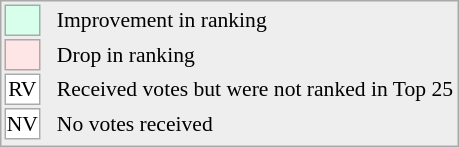<table align="right" style="font-size:90%; border:1px solid #aaaaaa; white-space:nowrap; background:#eeeeee;">
<tr>
<td style="background:#d8ffeb; width:20px; border:1px solid #aaaaaa;"> </td>
<td rowspan="5"> </td>
<td>Improvement in ranking</td>
</tr>
<tr>
<td style="background:#ffe6e6; width:20px; border:1px solid #aaaaaa;"> </td>
<td>Drop in ranking</td>
</tr>
<tr>
<td align="center" style="width:20px; border:1px solid #aaaaaa; background:white;">RV</td>
<td>Received votes but were not ranked in Top 25</td>
</tr>
<tr>
<td align="center" style="width:20px; border:1px solid #aaaaaa; background:white;">NV</td>
<td>No votes received</td>
</tr>
<tr>
</tr>
</table>
